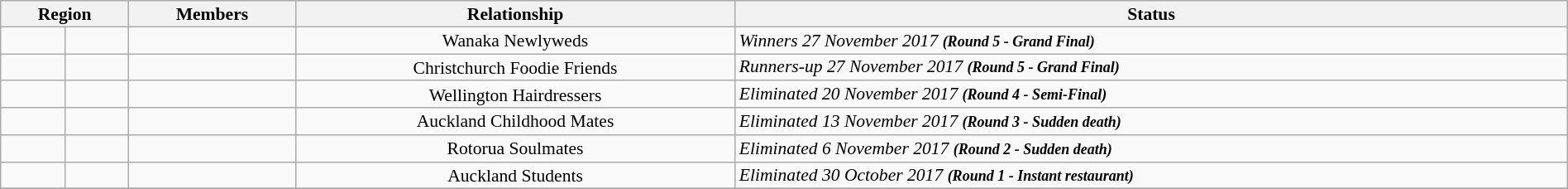<table class="wikitable" style="text-align: center; font-size: 90%; line-height:14px; width:100%">
<tr>
<th colspan="2">Region</th>
<th>Members</th>
<th>Relationship</th>
<th>Status</th>
</tr>
<tr>
<td></td>
<td></td>
<td></td>
<td>Wanaka Newlyweds</td>
<td style="text-align: left;"><em>Winners 27 November 2017</em> <small><strong><em>(Round 5 - Grand Final)</em></strong></small> </td>
</tr>
<tr>
<td></td>
<td></td>
<td></td>
<td>Christchurch Foodie Friends</td>
<td style="text-align: left;"><em>Runners-up 27 November 2017</em> <small><strong><em>(Round 5 - Grand Final)</em></strong></small></td>
</tr>
<tr>
<td></td>
<td></td>
<td></td>
<td>Wellington Hairdressers</td>
<td style="text-align: left;"><em>Eliminated 20 November 2017</em> <small><strong><em>(Round 4 - Semi-Final)</em></strong></small> </td>
</tr>
<tr>
<td></td>
<td></td>
<td></td>
<td>Auckland Childhood Mates</td>
<td style="text-align: left;"><em>Eliminated 13 November 2017</em> <small><strong><em>(Round 3 - Sudden death)</em></strong></small> </td>
</tr>
<tr>
<td></td>
<td></td>
<td></td>
<td>Rotorua Soulmates</td>
<td style="text-align: left;"><em>Eliminated 6 November 2017</em> <small><strong><em>(Round 2 - Sudden death)</em></strong></small> </td>
</tr>
<tr>
<td></td>
<td></td>
<td></td>
<td>Auckland Students</td>
<td style="text-align: left;"><em>Eliminated 30 October 2017</em> <small><strong><em>(Round 1 - Instant restaurant)</em></strong></small> </td>
</tr>
<tr>
</tr>
</table>
